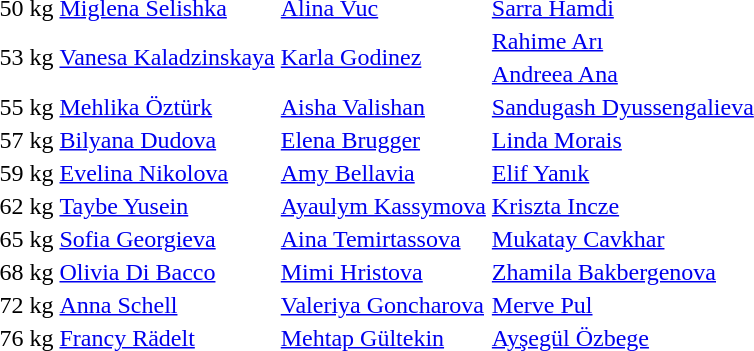<table>
<tr>
<td>50 kg</td>
<td> <a href='#'>Miglena Selishka</a></td>
<td> <a href='#'>Alina Vuc</a></td>
<td> <a href='#'>Sarra Hamdi</a></td>
</tr>
<tr>
<td rowspan=2>53 kg</td>
<td rowspan=2> <a href='#'>Vanesa Kaladzinskaya</a></td>
<td rowspan=2> <a href='#'>Karla Godinez</a></td>
<td> <a href='#'>Rahime Arı</a></td>
</tr>
<tr>
<td> <a href='#'>Andreea Ana</a></td>
</tr>
<tr>
<td>55 kg</td>
<td> <a href='#'>Mehlika Öztürk</a></td>
<td> <a href='#'>Aisha Valishan</a></td>
<td> <a href='#'>Sandugash Dyussengalieva</a></td>
</tr>
<tr>
<td>57 kg</td>
<td> <a href='#'>Bilyana Dudova</a></td>
<td> <a href='#'>Elena Brugger</a></td>
<td> <a href='#'>Linda Morais</a></td>
</tr>
<tr>
<td>59 kg</td>
<td> <a href='#'>Evelina Nikolova</a></td>
<td> <a href='#'>Amy Bellavia</a></td>
<td> <a href='#'>Elif Yanık</a></td>
</tr>
<tr>
<td>62 kg</td>
<td> <a href='#'>Taybe Yusein</a></td>
<td> <a href='#'>Ayaulym Kassymova</a></td>
<td> <a href='#'>Kriszta Incze</a></td>
</tr>
<tr>
<td>65 kg</td>
<td> <a href='#'>Sofia Georgieva</a></td>
<td> <a href='#'>Aina Temirtassova</a></td>
<td> <a href='#'>Mukatay Cavkhar</a></td>
</tr>
<tr>
<td>68 kg</td>
<td> <a href='#'>Olivia Di Bacco</a></td>
<td> <a href='#'>Mimi Hristova</a></td>
<td> <a href='#'>Zhamila Bakbergenova</a></td>
</tr>
<tr>
<td>72 kg</td>
<td> <a href='#'>Anna Schell</a></td>
<td> <a href='#'>Valeriya Goncharova</a></td>
<td> <a href='#'>Merve Pul</a></td>
</tr>
<tr>
<td>76 kg</td>
<td> <a href='#'>Francy Rädelt</a></td>
<td> <a href='#'>Mehtap Gültekin</a></td>
<td> <a href='#'>Ayşegül Özbege</a></td>
</tr>
<tr>
</tr>
</table>
